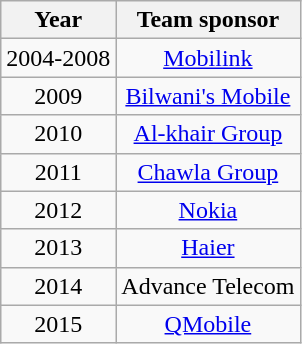<table class="wikitable sortable" style="text-align: center;">
<tr>
<th>Year</th>
<th>Team sponsor</th>
</tr>
<tr>
<td>2004-2008</td>
<td><a href='#'>Mobilink</a></td>
</tr>
<tr>
<td>2009</td>
<td><a href='#'>Bilwani's Mobile</a></td>
</tr>
<tr>
<td>2010</td>
<td><a href='#'>Al-khair Group</a></td>
</tr>
<tr>
<td>2011</td>
<td><a href='#'>Chawla Group</a></td>
</tr>
<tr>
<td>2012</td>
<td><a href='#'>Nokia</a></td>
</tr>
<tr>
<td>2013</td>
<td><a href='#'>Haier</a></td>
</tr>
<tr>
<td>2014</td>
<td>Advance Telecom</td>
</tr>
<tr>
<td>2015</td>
<td><a href='#'>QMobile</a></td>
</tr>
</table>
